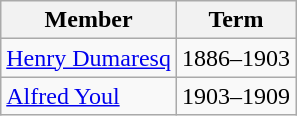<table class="wikitable">
<tr>
<th>Member</th>
<th>Term</th>
</tr>
<tr>
<td><a href='#'>Henry Dumaresq</a></td>
<td>1886–1903</td>
</tr>
<tr>
<td><a href='#'>Alfred Youl</a></td>
<td>1903–1909</td>
</tr>
</table>
